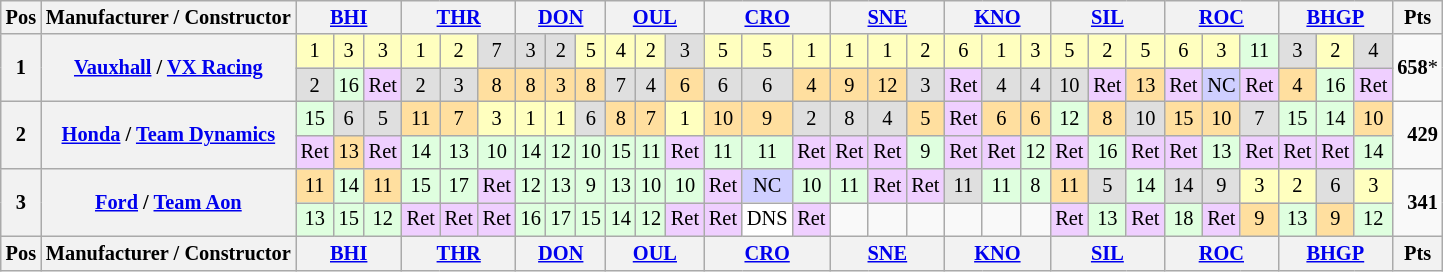<table class="wikitable" style="font-size: 85%; text-align: center;">
<tr valign="top">
<th valign="middle">Pos</th>
<th valign="middle">Manufacturer / Constructor</th>
<th colspan="3"><a href='#'>BHI</a></th>
<th colspan="3"><a href='#'>THR</a></th>
<th colspan="3"><a href='#'>DON</a></th>
<th colspan="3"><a href='#'>OUL</a></th>
<th colspan="3"><a href='#'>CRO</a></th>
<th colspan="3"><a href='#'>SNE</a></th>
<th colspan="3"><a href='#'>KNO</a></th>
<th colspan="3"><a href='#'>SIL</a></th>
<th colspan="3"><a href='#'>ROC</a></th>
<th colspan="3"><a href='#'>BHGP</a></th>
<th valign=middle>Pts</th>
</tr>
<tr>
<th rowspan="2">1</th>
<th rowspan="2" align=left><a href='#'>Vauxhall</a> / <a href='#'>VX Racing</a></th>
<td style="background:#FFFFBF;">1</td>
<td style="background:#FFFFBF;">3</td>
<td style="background:#FFFFBF;">3</td>
<td style="background:#FFFFBF;">1</td>
<td style="background:#FFFFBF;">2</td>
<td style="background:#DFDFDF;">7</td>
<td style="background:#DFDFDF;">3</td>
<td style="background:#DFDFDF;">2</td>
<td style="background:#FFFFBF;">5</td>
<td style="background:#FFFFBF;">4</td>
<td style="background:#FFFFBF;">2</td>
<td style="background:#DFDFDF;">3</td>
<td style="background:#FFFFBF;">5</td>
<td style="background:#FFFFBF;">5</td>
<td style="background:#FFFFBF;">1</td>
<td style="background:#FFFFBF;">1</td>
<td style="background:#FFFFBF;">1</td>
<td style="background:#FFFFBF;">2</td>
<td style="background:#FFFFBF;">6</td>
<td style="background:#FFFFBF;">1</td>
<td style="background:#FFFFBF;">3</td>
<td style="background:#FFFFBF;">5</td>
<td style="background:#FFFFBF;">2</td>
<td style="background:#FFFFBF;">5</td>
<td style="background:#FFFFBF;">6</td>
<td style="background:#FFFFBF;">3</td>
<td style="background:#DFFFDF;">11</td>
<td style="background:#DFDFDF;">3</td>
<td style="background:#FFFFBF;">2</td>
<td style="background:#DFDFDF;">4</td>
<td align="right" rowspan="2"><strong>658</strong>*</td>
</tr>
<tr>
<td style="background:#DFDFDF;">2</td>
<td style="background:#DFFFDF;">16</td>
<td style="background:#EFCFFF;">Ret</td>
<td style="background:#DFDFDF;">2</td>
<td style="background:#DFDFDF;">3</td>
<td style="background:#FFDF9F;">8</td>
<td style="background:#FFDF9F;">8</td>
<td style="background:#FFDF9F;">3</td>
<td style="background:#FFDF9F;">8</td>
<td style="background:#DFDFDF;">7</td>
<td style="background:#DFDFDF;">4</td>
<td style="background:#FFDF9F;">6</td>
<td style="background:#DFDFDF;">6</td>
<td style="background:#DFDFDF;">6</td>
<td style="background:#FFDF9F;">4</td>
<td style="background:#FFDF9F;">9</td>
<td style="background:#FFDF9F;">12</td>
<td style="background:#DFDFDF;">3</td>
<td style="background:#EFCFFF;">Ret</td>
<td style="background:#DFDFDF;">4</td>
<td style="background:#DFDFDF;">4</td>
<td style="background:#DFDFDF;">10</td>
<td style="background:#EFCFFF;">Ret</td>
<td style="background:#FFDF9F;">13</td>
<td style="background:#EFCFFF;">Ret</td>
<td style="background:#CFCFFF;">NC</td>
<td style="background:#EFCFFF;">Ret</td>
<td style="background:#FFDF9F;">4</td>
<td style="background:#DFFFDF;">16</td>
<td style="background:#EFCFFF;">Ret</td>
</tr>
<tr>
<th rowspan="2">2</th>
<th rowspan="2" align=left nowrap><a href='#'>Honda</a> / <a href='#'>Team Dynamics</a></th>
<td style="background:#DFFFDF;">15</td>
<td style="background:#DFDFDF;">6</td>
<td style="background:#DFDFDF;">5</td>
<td style="background:#FFDF9F;">11</td>
<td style="background:#FFDF9F;">7</td>
<td style="background:#FFFFBF;">3</td>
<td style="background:#FFFFBF;">1</td>
<td style="background:#FFFFBF;">1</td>
<td style="background:#DFDFDF;">6</td>
<td style="background:#FFDF9F;">8</td>
<td style="background:#FFDF9F;">7</td>
<td style="background:#FFFFBF;">1</td>
<td style="background:#FFDF9F;">10</td>
<td style="background:#FFDF9F;">9</td>
<td style="background:#DFDFDF;">2</td>
<td style="background:#DFDFDF;">8</td>
<td style="background:#DFDFDF;">4</td>
<td style="background:#FFDF9F;">5</td>
<td style="background:#EFCFFF;">Ret</td>
<td style="background:#FFDF9F;">6</td>
<td style="background:#FFDF9F;">6</td>
<td style="background:#DFFFDF;">12</td>
<td style="background:#FFDF9F;">8</td>
<td style="background:#DFDFDF;">10</td>
<td style="background:#FFDF9F;">15</td>
<td style="background:#FFDF9F;">10</td>
<td style="background:#DFDFDF;">7</td>
<td style="background:#DFFFDF;">15</td>
<td style="background:#DFFFDF;">14</td>
<td style="background:#FFDF9F;">10</td>
<td align="right" rowspan="2"><strong>429</strong></td>
</tr>
<tr>
<td style="background:#EFCFFF;">Ret</td>
<td style="background:#FFDF9F;">13</td>
<td style="background:#EFCFFF;">Ret</td>
<td style="background:#DFFFDF;">14</td>
<td style="background:#DFFFDF;">13</td>
<td style="background:#DFFFDF;">10</td>
<td style="background:#DFFFDF;">14</td>
<td style="background:#DFFFDF;">12</td>
<td style="background:#DFFFDF;">10</td>
<td style="background:#DFFFDF;">15</td>
<td style="background:#DFFFDF;">11</td>
<td style="background:#EFCFFF;">Ret</td>
<td style="background:#DFFFDF;">11</td>
<td style="background:#DFFFDF;">11</td>
<td style="background:#EFCFFF;">Ret</td>
<td style="background:#EFCFFF;">Ret</td>
<td style="background:#EFCFFF;">Ret</td>
<td style="background:#DFFFDF;">9</td>
<td style="background:#EFCFFF;">Ret</td>
<td style="background:#EFCFFF;">Ret</td>
<td style="background:#DFFFDF;">12</td>
<td style="background:#EFCFFF;">Ret</td>
<td style="background:#DFFFDF;">16</td>
<td style="background:#EFCFFF;">Ret</td>
<td style="background:#EFCFFF;">Ret</td>
<td style="background:#DFFFDF;">13</td>
<td style="background:#EFCFFF;">Ret</td>
<td style="background:#EFCFFF;">Ret</td>
<td style="background:#EFCFFF;">Ret</td>
<td style="background:#DFFFDF;">14</td>
</tr>
<tr>
<th rowspan="2">3</th>
<th rowspan="2" align=left><a href='#'>Ford</a> / <a href='#'>Team Aon</a></th>
<td style="background:#FFDF9F;">11</td>
<td style="background:#DFFFDF;">14</td>
<td style="background:#FFDF9F;">11</td>
<td style="background:#DFFFDF;">15</td>
<td style="background:#DFFFDF;">17</td>
<td style="background:#EFCFFF;">Ret</td>
<td style="background:#DFFFDF;">12</td>
<td style="background:#DFFFDF;">13</td>
<td style="background:#DFFFDF;">9</td>
<td style="background:#DFFFDF;">13</td>
<td style="background:#DFFFDF;">10</td>
<td style="background:#DFFFDF;">10</td>
<td style="background:#EFCFFF;">Ret</td>
<td style="background:#CFCFFF;">NC</td>
<td style="background:#DFFFDF;">10</td>
<td style="background:#DFFFDF;">11</td>
<td style="background:#EFCFFF;">Ret</td>
<td style="background:#EFCFFF;">Ret</td>
<td style="background:#DFDFDF;">11</td>
<td style="background:#DFFFDF;">11</td>
<td style="background:#DFFFDF;">8</td>
<td style="background:#FFDF9F;">11</td>
<td style="background:#DFDFDF;">5</td>
<td style="background:#DFFFDF;">14</td>
<td style="background:#DFDFDF;">14</td>
<td style="background:#DFDFDF;">9</td>
<td style="background:#FFFFBF;">3</td>
<td style="background:#FFFFBF;">2</td>
<td style="background:#DFDFDF;">6</td>
<td style="background:#FFFFBF;">3</td>
<td align="right" rowspan="2"><strong>341</strong></td>
</tr>
<tr>
<td style="background:#DFFFDF;">13</td>
<td style="background:#DFFFDF;">15</td>
<td style="background:#DFFFDF;">12</td>
<td style="background:#EFCFFF;">Ret</td>
<td style="background:#EFCFFF;">Ret</td>
<td style="background:#EFCFFF;">Ret</td>
<td style="background:#DFFFDF;">16</td>
<td style="background:#DFFFDF;">17</td>
<td style="background:#DFFFDF;">15</td>
<td style="background:#DFFFDF;">14</td>
<td style="background:#DFFFDF;">12</td>
<td style="background:#EFCFFF;">Ret</td>
<td style="background:#EFCFFF;">Ret</td>
<td style="background:#FFFFFF;">DNS</td>
<td style="background:#EFCFFF;">Ret</td>
<td></td>
<td></td>
<td></td>
<td></td>
<td></td>
<td></td>
<td style="background:#EFCFFF;">Ret</td>
<td style="background:#DFFFDF;">13</td>
<td style="background:#EFCFFF;">Ret</td>
<td style="background:#DFFFDF;">18</td>
<td style="background:#EFCFFF;">Ret</td>
<td style="background:#FFDF9F;">9</td>
<td style="background:#DFFFDF;">13</td>
<td style="background:#FFDF9F;">9</td>
<td style="background:#DFFFDF;">12</td>
</tr>
<tr valign="top">
<th valign="middle">Pos</th>
<th valign="middle">Manufacturer / Constructor</th>
<th colspan="3"><a href='#'>BHI</a></th>
<th colspan="3"><a href='#'>THR</a></th>
<th colspan="3"><a href='#'>DON</a></th>
<th colspan="3"><a href='#'>OUL</a></th>
<th colspan="3"><a href='#'>CRO</a></th>
<th colspan="3"><a href='#'>SNE</a></th>
<th colspan="3"><a href='#'>KNO</a></th>
<th colspan="3"><a href='#'>SIL</a></th>
<th colspan="3"><a href='#'>ROC</a></th>
<th colspan="3"><a href='#'>BHGP</a></th>
<th valign=middle>Pts</th>
</tr>
</table>
